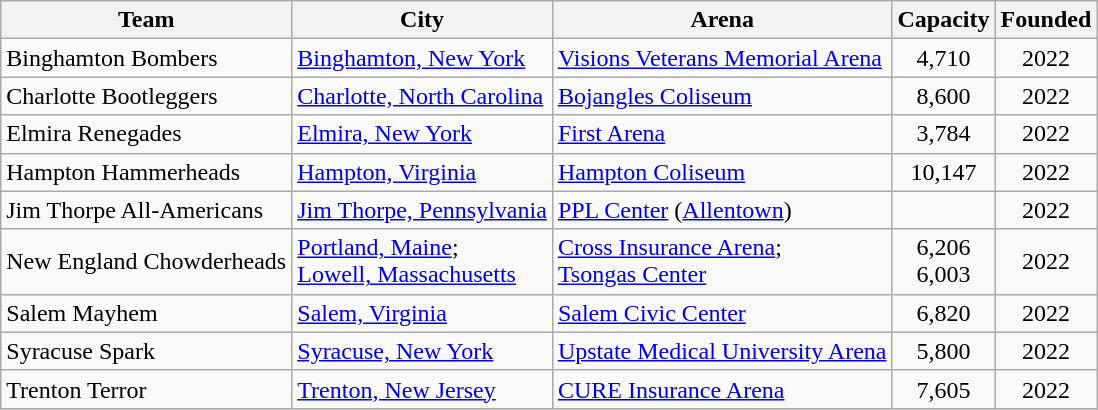<table class="wikitable sortable">
<tr>
<th>Team</th>
<th>City</th>
<th>Arena</th>
<th>Capacity</th>
<th>Founded</th>
</tr>
<tr>
<td>Binghamton Bombers</td>
<td><a href='#'>Binghamton, New York</a></td>
<td><a href='#'>Visions Veterans Memorial Arena</a></td>
<td align="center">4,710</td>
<td align="center">2022</td>
</tr>
<tr>
<td>Charlotte Bootleggers</td>
<td><a href='#'>Charlotte, North Carolina</a></td>
<td><a href='#'>Bojangles Coliseum</a></td>
<td align="center">8,600</td>
<td align="center">2022</td>
</tr>
<tr>
<td>Elmira Renegades</td>
<td><a href='#'>Elmira, New York</a></td>
<td><a href='#'>First Arena</a></td>
<td align="center">3,784</td>
<td align="center">2022</td>
</tr>
<tr>
<td>Hampton Hammerheads</td>
<td><a href='#'>Hampton, Virginia</a></td>
<td><a href='#'>Hampton Coliseum</a></td>
<td align="center">10,147</td>
<td align="center">2022</td>
</tr>
<tr>
<td>Jim Thorpe All-Americans</td>
<td><a href='#'>Jim Thorpe, Pennsylvania</a></td>
<td><a href='#'>PPL Center</a> (<a href='#'>Allentown</a>)</td>
<td align="center"></td>
<td align="center">2022</td>
</tr>
<tr>
<td>New England Chowderheads</td>
<td><a href='#'>Portland, Maine</a>;<br><a href='#'>Lowell, Massachusetts</a></td>
<td><a href='#'>Cross Insurance Arena</a>;<br><a href='#'>Tsongas Center</a></td>
<td align="center">6,206<br>6,003</td>
<td align="center">2022</td>
</tr>
<tr>
<td>Salem Mayhem</td>
<td><a href='#'>Salem, Virginia</a></td>
<td><a href='#'>Salem Civic Center</a></td>
<td align="center">6,820</td>
<td align="center">2022</td>
</tr>
<tr>
<td>Syracuse Spark</td>
<td><a href='#'>Syracuse, New York</a></td>
<td><a href='#'>Upstate Medical University Arena</a></td>
<td align="center">5,800</td>
<td align="center">2022</td>
</tr>
<tr>
<td>Trenton Terror</td>
<td><a href='#'>Trenton, New Jersey</a></td>
<td><a href='#'>CURE Insurance Arena</a></td>
<td align="center">7,605</td>
<td align="center">2022</td>
</tr>
</table>
